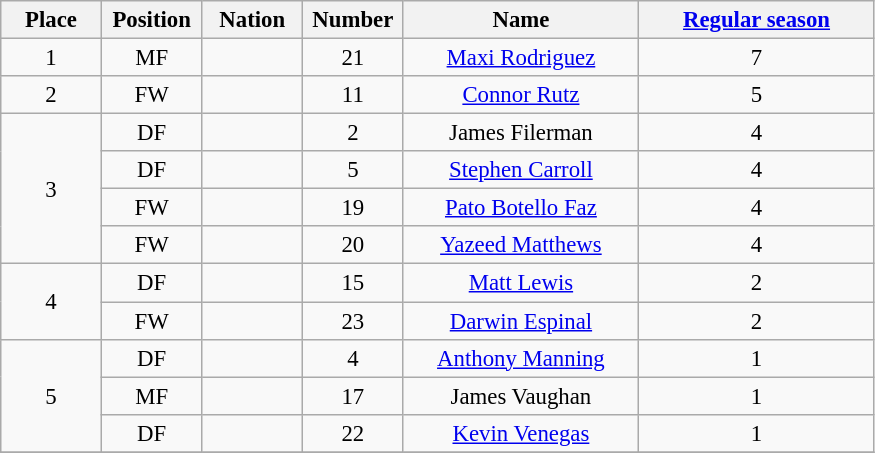<table class="wikitable" style="font-size: 95%; text-align: center;">
<tr>
<th width=60>Place</th>
<th width=60>Position</th>
<th width=60>Nation</th>
<th width=60>Number</th>
<th width=150>Name</th>
<th width=150><a href='#'>Regular season</a></th>
</tr>
<tr>
<td>1</td>
<td>MF</td>
<td></td>
<td>21</td>
<td><a href='#'>Maxi Rodriguez</a></td>
<td>7</td>
</tr>
<tr>
<td>2</td>
<td>FW</td>
<td></td>
<td>11</td>
<td><a href='#'>Connor Rutz</a></td>
<td>5</td>
</tr>
<tr>
<td rowspan="4">3</td>
<td>DF</td>
<td></td>
<td>2</td>
<td>James Filerman</td>
<td>4</td>
</tr>
<tr>
<td>DF</td>
<td></td>
<td>5</td>
<td><a href='#'>Stephen Carroll</a></td>
<td>4</td>
</tr>
<tr>
<td>FW</td>
<td></td>
<td>19</td>
<td><a href='#'>Pato Botello Faz</a></td>
<td>4</td>
</tr>
<tr>
<td>FW</td>
<td></td>
<td>20</td>
<td><a href='#'>Yazeed Matthews</a></td>
<td>4</td>
</tr>
<tr>
<td rowspan="2">4</td>
<td>DF</td>
<td></td>
<td>15</td>
<td><a href='#'>Matt Lewis</a></td>
<td>2</td>
</tr>
<tr>
<td>FW</td>
<td></td>
<td>23</td>
<td><a href='#'>Darwin Espinal</a></td>
<td>2</td>
</tr>
<tr>
<td rowspan="3">5</td>
<td>DF</td>
<td></td>
<td>4</td>
<td><a href='#'>Anthony Manning</a></td>
<td>1</td>
</tr>
<tr>
<td>MF</td>
<td></td>
<td>17</td>
<td>James Vaughan</td>
<td>1</td>
</tr>
<tr>
<td>DF</td>
<td></td>
<td>22</td>
<td><a href='#'>Kevin Venegas</a></td>
<td>1</td>
</tr>
<tr>
</tr>
</table>
